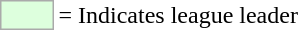<table>
<tr>
<td style="background:#DDFFDD; border:1px solid #aaa; width:2em;"></td>
<td>= Indicates league leader</td>
</tr>
</table>
